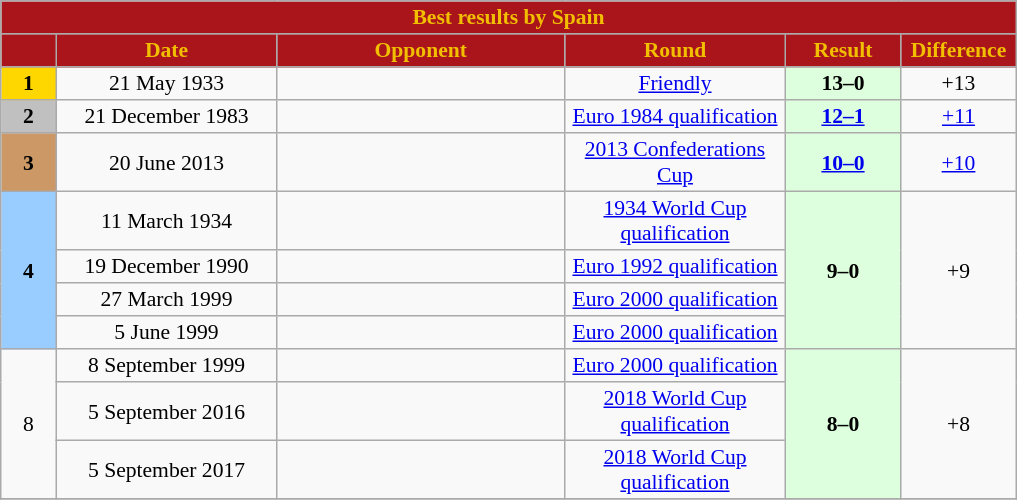<table border="1" cellpadding="2" cellspacing="0" style="background:#f9f9f9; border:1px #aaa solid; border-collapse:collapse; font-size:90%; text-align:center;">
<tr>
<th colspan="7" style="background:#aa151b; color:#f1bf00;">Best results by Spain</th>
</tr>
<tr style="background:#aa151b; text-align:center; color:#f1bf00;">
<th width="32"></th>
<th style="width:142px;">Date</th>
<th style="width:187px;">Opponent</th>
<th style="width:142px;">Round</th>
<th width="72">Result</th>
<th width="72">Difference</th>
</tr>
<tr>
<td style="background:gold;"><strong>1</strong></td>
<td>21 May 1933</td>
<td style="text-align:left;"></td>
<td><a href='#'>Friendly</a></td>
<td style="background:#dfd;"><strong>13–0</strong></td>
<td>+13</td>
</tr>
<tr>
<td style="background:silver;"><strong>2</strong></td>
<td>21 December 1983</td>
<td style="text-align:left;"></td>
<td> <a href='#'>Euro 1984 qualification</a></td>
<td style="background:#dfd;"><strong><a href='#'>12–1</a></strong></td>
<td><a href='#'>+11</a></td>
</tr>
<tr>
<td style="background:#c96;"><strong>3</strong></td>
<td>20 June 2013</td>
<td style="text-align:left;"></td>
<td> <a href='#'>2013 Confederations Cup</a></td>
<td style="background:#dfd;"><strong><a href='#'>10–0</a></strong></td>
<td><a href='#'>+10</a></td>
</tr>
<tr>
<td style="background:#9acdff;" rowspan="4"><strong>4</strong></td>
<td>11 March 1934</td>
<td style="text-align:left;"></td>
<td> <a href='#'>1934 World Cup qualification</a></td>
<td style="background:#dfd;" rowspan="4"><strong>9–0</strong></td>
<td rowspan="4">+9</td>
</tr>
<tr>
<td>19 December 1990</td>
<td style="text-align:left;"></td>
<td> <a href='#'>Euro 1992 qualification</a></td>
</tr>
<tr>
<td>27 March 1999</td>
<td style="text-align:left;"></td>
<td>  <a href='#'>Euro 2000 qualification</a></td>
</tr>
<tr>
<td>5 June 1999</td>
<td style="text-align:left;"></td>
<td>  <a href='#'>Euro 2000 qualification</a></td>
</tr>
<tr>
<td rowspan="3">8</td>
<td>8 September 1999</td>
<td style="text-align:left;"></td>
<td>  <a href='#'>Euro 2000 qualification</a></td>
<td rowspan="3" style="background:#dfd;"><strong>8–0</strong></td>
<td rowspan="3">+8</td>
</tr>
<tr>
<td>5 September 2016</td>
<td style="text-align:left;"></td>
<td> <a href='#'>2018 World Cup qualification</a></td>
</tr>
<tr>
<td>5 September 2017</td>
<td style="text-align:left;"></td>
<td> <a href='#'>2018 World Cup qualification</a></td>
</tr>
<tr>
</tr>
</table>
